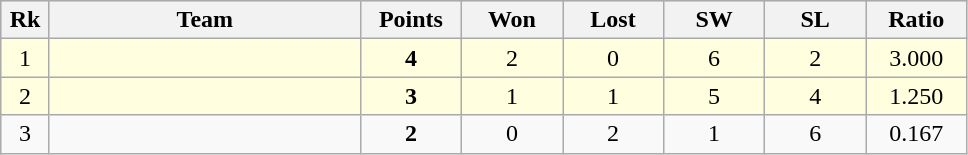<table class=wikitable style="text-align:center">
<tr bgcolor="#DCDCDC">
<th width="25">Rk</th>
<th width="200">Team</th>
<th width="60">Points</th>
<th width="60">Won</th>
<th width="60">Lost</th>
<th width="60">SW</th>
<th width="60">SL</th>
<th width="60">Ratio</th>
</tr>
<tr bgcolor=lightyellow>
<td>1</td>
<td align=left></td>
<td><strong>4</strong></td>
<td>2</td>
<td>0</td>
<td>6</td>
<td>2</td>
<td>3.000</td>
</tr>
<tr bgcolor=lightyellow>
<td>2</td>
<td align=left></td>
<td><strong>3</strong></td>
<td>1</td>
<td>1</td>
<td>5</td>
<td>4</td>
<td>1.250</td>
</tr>
<tr>
<td>3</td>
<td align=left></td>
<td><strong>2</strong></td>
<td>0</td>
<td>2</td>
<td>1</td>
<td>6</td>
<td>0.167</td>
</tr>
</table>
